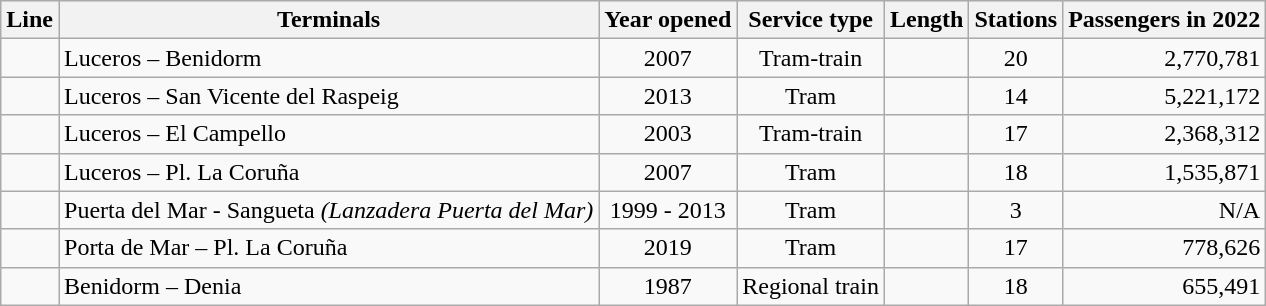<table class="wikitable" align="center">
<tr bgcolor="#EEEEEE">
<th align="center">Line</th>
<th align="center">Terminals</th>
<th align="center">Year opened</th>
<th align="center">Service type</th>
<th align="center">Length</th>
<th align="center">Stations</th>
<th align="center">Passengers in 2022</th>
</tr>
<tr>
<td></td>
<td align="left">Luceros – Benidorm</td>
<td align="center">2007</td>
<td align="center">Tram-train</td>
<td align="right"></td>
<td align="center">20</td>
<td align="right">2,770,781</td>
</tr>
<tr>
<td></td>
<td align="left">Luceros – San Vicente del Raspeig</td>
<td align="center">2013</td>
<td align="center">Tram</td>
<td align="right"></td>
<td align="center">14</td>
<td align="right">5,221,172</td>
</tr>
<tr>
<td></td>
<td align="left">Luceros – El Campello</td>
<td align="center">2003</td>
<td align="center">Tram-train</td>
<td align="right"></td>
<td align="center">17</td>
<td align="right">2,368,312</td>
</tr>
<tr>
<td></td>
<td align="left">Luceros – Pl. La Coruña</td>
<td align="center">2007</td>
<td align="center">Tram</td>
<td align="right"></td>
<td align="center">18</td>
<td align="right">1,535,871</td>
</tr>
<tr>
<td></td>
<td align="left">Puerta del Mar - Sangueta <em>(Lanzadera Puerta del Mar)</em></td>
<td align="center">1999 - 2013</td>
<td align="center">Tram</td>
<td align="right"></td>
<td align="center">3</td>
<td align="right">N/A</td>
</tr>
<tr>
<td></td>
<td align="left">Porta de Mar – Pl. La Coruña</td>
<td align="center">2019</td>
<td align="center">Tram</td>
<td align="right"></td>
<td align="center">17</td>
<td align="right">778,626</td>
</tr>
<tr>
<td></td>
<td align="left">Benidorm – Denia</td>
<td align="center">1987</td>
<td align="center">Regional train</td>
<td align="right"></td>
<td align="center">18</td>
<td align="right">655,491</td>
</tr>
</table>
